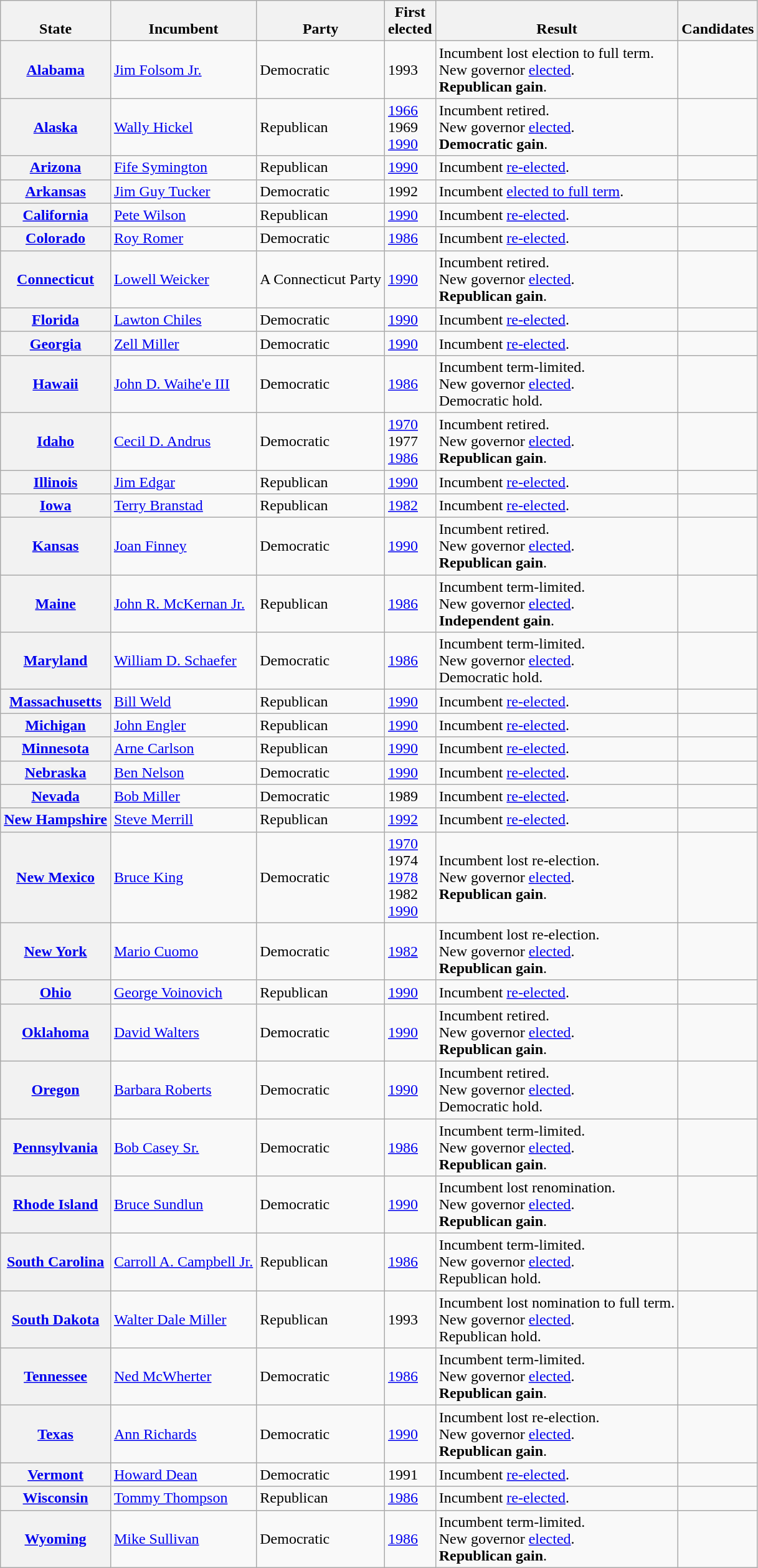<table class="wikitable sortable">
<tr valign=bottom>
<th>State</th>
<th>Incumbent</th>
<th>Party</th>
<th>First<br>elected</th>
<th>Result</th>
<th>Candidates</th>
</tr>
<tr>
<th><a href='#'>Alabama</a></th>
<td><a href='#'>Jim Folsom Jr.</a></td>
<td>Democratic</td>
<td>1993</td>
<td>Incumbent lost election to full term.<br>New governor <a href='#'>elected</a>.<br><strong>Republican gain</strong>.</td>
<td nowrap></td>
</tr>
<tr>
<th><a href='#'>Alaska</a></th>
<td><a href='#'>Wally Hickel</a></td>
<td>Republican</td>
<td><a href='#'>1966</a><br>1969 <br><a href='#'>1990</a></td>
<td>Incumbent retired.<br>New governor <a href='#'>elected</a>.<br><strong>Democratic gain</strong>.</td>
<td nowrap></td>
</tr>
<tr>
<th><a href='#'>Arizona</a></th>
<td><a href='#'>Fife Symington</a></td>
<td>Republican</td>
<td><a href='#'>1990</a></td>
<td>Incumbent <a href='#'>re-elected</a>.</td>
<td nowrap></td>
</tr>
<tr>
<th><a href='#'>Arkansas</a></th>
<td><a href='#'>Jim Guy Tucker</a></td>
<td>Democratic</td>
<td>1992</td>
<td>Incumbent <a href='#'>elected to full term</a>.</td>
<td nowrap></td>
</tr>
<tr>
<th><a href='#'>California</a></th>
<td><a href='#'>Pete Wilson</a></td>
<td>Republican</td>
<td><a href='#'>1990</a></td>
<td>Incumbent <a href='#'>re-elected</a>.</td>
<td nowrap></td>
</tr>
<tr>
<th><a href='#'>Colorado</a></th>
<td><a href='#'>Roy Romer</a></td>
<td>Democratic</td>
<td><a href='#'>1986</a></td>
<td>Incumbent <a href='#'>re-elected</a>.</td>
<td nowrap></td>
</tr>
<tr>
<th><a href='#'>Connecticut</a></th>
<td><a href='#'>Lowell Weicker</a></td>
<td>A Connecticut Party</td>
<td><a href='#'>1990</a></td>
<td>Incumbent retired.<br>New governor <a href='#'>elected</a>.<br><strong>Republican gain</strong>.</td>
<td nowrap></td>
</tr>
<tr>
<th><a href='#'>Florida</a></th>
<td><a href='#'>Lawton Chiles</a></td>
<td>Democratic</td>
<td><a href='#'>1990</a></td>
<td>Incumbent <a href='#'>re-elected</a>.</td>
<td nowrap></td>
</tr>
<tr>
<th><a href='#'>Georgia</a></th>
<td><a href='#'>Zell Miller</a></td>
<td>Democratic</td>
<td><a href='#'>1990</a></td>
<td>Incumbent <a href='#'>re-elected</a>.</td>
<td nowrap></td>
</tr>
<tr>
<th><a href='#'>Hawaii</a></th>
<td><a href='#'>John D. Waihe'e III</a></td>
<td>Democratic</td>
<td><a href='#'>1986</a></td>
<td>Incumbent term-limited.<br>New governor <a href='#'>elected</a>.<br>Democratic hold.</td>
<td nowrap></td>
</tr>
<tr>
<th><a href='#'>Idaho</a></th>
<td><a href='#'>Cecil D. Andrus</a></td>
<td>Democratic</td>
<td><a href='#'>1970</a><br>1977 <br><a href='#'>1986</a></td>
<td>Incumbent retired.<br>New governor <a href='#'>elected</a>.<br><strong>Republican gain</strong>.</td>
<td nowrap></td>
</tr>
<tr>
<th><a href='#'>Illinois</a></th>
<td><a href='#'>Jim Edgar</a></td>
<td>Republican</td>
<td><a href='#'>1990</a></td>
<td>Incumbent <a href='#'>re-elected</a>.</td>
<td nowrap></td>
</tr>
<tr>
<th><a href='#'>Iowa</a></th>
<td><a href='#'>Terry Branstad</a></td>
<td>Republican</td>
<td><a href='#'>1982</a></td>
<td>Incumbent <a href='#'>re-elected</a>.</td>
<td nowrap></td>
</tr>
<tr>
<th><a href='#'>Kansas</a></th>
<td><a href='#'>Joan Finney</a></td>
<td>Democratic</td>
<td><a href='#'>1990</a></td>
<td>Incumbent retired.<br>New governor <a href='#'>elected</a>.<br><strong>Republican gain</strong>.</td>
<td nowrap></td>
</tr>
<tr>
<th><a href='#'>Maine</a></th>
<td><a href='#'>John R. McKernan Jr.</a></td>
<td>Republican</td>
<td><a href='#'>1986</a></td>
<td>Incumbent term-limited.<br>New governor <a href='#'>elected</a>.<br><strong>Independent gain</strong>.</td>
<td nowrap></td>
</tr>
<tr>
<th><a href='#'>Maryland</a></th>
<td><a href='#'>William D. Schaefer</a></td>
<td>Democratic</td>
<td><a href='#'>1986</a></td>
<td>Incumbent term-limited.<br>New governor <a href='#'>elected</a>.<br>Democratic hold.</td>
<td nowrap></td>
</tr>
<tr>
<th><a href='#'>Massachusetts</a></th>
<td><a href='#'>Bill Weld</a></td>
<td>Republican</td>
<td><a href='#'>1990</a></td>
<td>Incumbent <a href='#'>re-elected</a>.</td>
<td nowrap></td>
</tr>
<tr>
<th><a href='#'>Michigan</a></th>
<td><a href='#'>John Engler</a></td>
<td>Republican</td>
<td><a href='#'>1990</a></td>
<td>Incumbent <a href='#'>re-elected</a>.</td>
<td nowrap></td>
</tr>
<tr>
<th><a href='#'>Minnesota</a></th>
<td><a href='#'>Arne Carlson</a></td>
<td>Republican</td>
<td><a href='#'>1990</a></td>
<td>Incumbent <a href='#'>re-elected</a>.</td>
<td nowrap></td>
</tr>
<tr>
<th><a href='#'>Nebraska</a></th>
<td><a href='#'>Ben Nelson</a></td>
<td>Democratic</td>
<td><a href='#'>1990</a></td>
<td>Incumbent <a href='#'>re-elected</a>.</td>
<td nowrap></td>
</tr>
<tr>
<th><a href='#'>Nevada</a></th>
<td><a href='#'>Bob Miller</a></td>
<td>Democratic</td>
<td>1989</td>
<td>Incumbent <a href='#'>re-elected</a>.</td>
<td nowrap></td>
</tr>
<tr>
<th><a href='#'>New Hampshire</a></th>
<td><a href='#'>Steve Merrill</a></td>
<td>Republican</td>
<td><a href='#'>1992</a></td>
<td>Incumbent <a href='#'>re-elected</a>.</td>
<td nowrap></td>
</tr>
<tr>
<th><a href='#'>New Mexico</a></th>
<td><a href='#'>Bruce King</a></td>
<td>Democratic</td>
<td><a href='#'>1970</a><br>1974 <br><a href='#'>1978</a><br>1982 <br><a href='#'>1990</a></td>
<td>Incumbent lost re-election.<br>New governor <a href='#'>elected</a>.<br><strong>Republican gain</strong>.</td>
<td nowrap></td>
</tr>
<tr>
<th><a href='#'>New York</a></th>
<td><a href='#'>Mario Cuomo</a></td>
<td>Democratic</td>
<td><a href='#'>1982</a></td>
<td>Incumbent lost re-election.<br>New governor <a href='#'>elected</a>.<br><strong>Republican gain</strong>.</td>
<td nowrap></td>
</tr>
<tr>
<th><a href='#'>Ohio</a></th>
<td><a href='#'>George Voinovich</a></td>
<td>Republican</td>
<td><a href='#'>1990</a></td>
<td>Incumbent <a href='#'>re-elected</a>.</td>
<td nowrap></td>
</tr>
<tr>
<th><a href='#'>Oklahoma</a></th>
<td><a href='#'>David Walters</a></td>
<td>Democratic</td>
<td><a href='#'>1990</a></td>
<td>Incumbent retired.<br>New governor <a href='#'>elected</a>.<br><strong>Republican gain</strong>.</td>
<td nowrap></td>
</tr>
<tr>
<th><a href='#'>Oregon</a></th>
<td><a href='#'>Barbara Roberts</a></td>
<td>Democratic</td>
<td><a href='#'>1990</a></td>
<td>Incumbent retired.<br>New governor <a href='#'>elected</a>.<br>Democratic hold.</td>
<td nowrap></td>
</tr>
<tr>
<th><a href='#'>Pennsylvania</a></th>
<td><a href='#'>Bob Casey Sr.</a></td>
<td>Democratic</td>
<td><a href='#'>1986</a></td>
<td>Incumbent term-limited.<br>New governor <a href='#'>elected</a>.<br><strong>Republican gain</strong>.</td>
<td nowrap></td>
</tr>
<tr>
<th><a href='#'>Rhode Island</a></th>
<td><a href='#'>Bruce Sundlun</a></td>
<td>Democratic</td>
<td><a href='#'>1990</a></td>
<td>Incumbent lost renomination.<br>New governor <a href='#'>elected</a>.<br><strong>Republican gain</strong>.</td>
<td nowrap></td>
</tr>
<tr>
<th><a href='#'>South Carolina</a></th>
<td><a href='#'>Carroll A. Campbell Jr.</a></td>
<td>Republican</td>
<td><a href='#'>1986</a></td>
<td>Incumbent term-limited.<br>New governor <a href='#'>elected</a>.<br>Republican hold.</td>
<td nowrap></td>
</tr>
<tr>
<th><a href='#'>South Dakota</a></th>
<td><a href='#'>Walter Dale Miller</a></td>
<td>Republican</td>
<td>1993</td>
<td>Incumbent lost nomination to full term.<br>New governor <a href='#'>elected</a>.<br>Republican hold.</td>
<td nowrap></td>
</tr>
<tr>
<th><a href='#'>Tennessee</a></th>
<td><a href='#'>Ned McWherter</a></td>
<td>Democratic</td>
<td><a href='#'>1986</a></td>
<td>Incumbent term-limited.<br>New governor <a href='#'>elected</a>.<br><strong>Republican gain</strong>.</td>
<td nowrap></td>
</tr>
<tr>
<th><a href='#'>Texas</a></th>
<td><a href='#'>Ann Richards</a></td>
<td>Democratic</td>
<td><a href='#'>1990</a></td>
<td>Incumbent lost re-election.<br>New governor <a href='#'>elected</a>.<br><strong>Republican gain</strong>.</td>
<td nowrap></td>
</tr>
<tr>
<th><a href='#'>Vermont</a></th>
<td><a href='#'>Howard Dean</a></td>
<td>Democratic</td>
<td>1991</td>
<td>Incumbent <a href='#'>re-elected</a>.</td>
<td nowrap></td>
</tr>
<tr>
<th><a href='#'>Wisconsin</a></th>
<td><a href='#'>Tommy Thompson</a></td>
<td>Republican</td>
<td><a href='#'>1986</a></td>
<td>Incumbent <a href='#'>re-elected</a>.</td>
<td nowrap></td>
</tr>
<tr>
<th><a href='#'>Wyoming</a></th>
<td><a href='#'>Mike Sullivan</a></td>
<td>Democratic</td>
<td><a href='#'>1986</a></td>
<td>Incumbent term-limited.<br>New governor <a href='#'>elected</a>.<br><strong>Republican gain</strong>.</td>
<td nowrap></td>
</tr>
</table>
